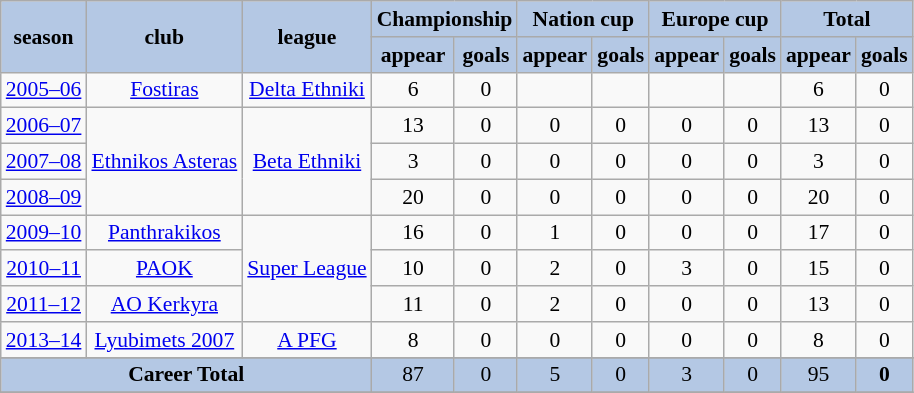<table class="wikitable" style="text-align:center; font-size:90%">
<tr bgcolor=#b4c8e4>
<td rowspan=2><strong>season</strong></td>
<td rowspan=2><strong>club</strong></td>
<td rowspan=2><strong>league</strong></td>
<td colspan=2><strong>Championship</strong></td>
<td colspan=2><strong>Nation cup</strong></td>
<td colspan=2><strong>Europe cup</strong></td>
<td colspan=2><strong>Total</strong></td>
</tr>
<tr bgcolor=#b4c8e4>
<td><strong>appear</strong></td>
<td><strong>goals</strong></td>
<td><strong>appear</strong></td>
<td><strong>goals</strong></td>
<td><strong>appear</strong></td>
<td><strong>goals</strong></td>
<td><strong>appear</strong></td>
<td><strong>goals</strong></td>
</tr>
<tr>
<td><a href='#'>2005–06</a></td>
<td rowspan=1><a href='#'>Fostiras</a></td>
<td rowspan=1><a href='#'>Delta Ethniki</a></td>
<td>6</td>
<td>0</td>
<td></td>
<td></td>
<td></td>
<td></td>
<td>6</td>
<td>0</td>
</tr>
<tr>
<td><a href='#'>2006–07</a></td>
<td rowspan=3><a href='#'>Ethnikos Asteras</a></td>
<td rowspan=3><a href='#'>Beta Ethniki</a></td>
<td>13</td>
<td>0</td>
<td>0</td>
<td>0</td>
<td>0</td>
<td>0</td>
<td>13</td>
<td>0</td>
</tr>
<tr>
<td><a href='#'>2007–08</a></td>
<td>3</td>
<td>0</td>
<td>0</td>
<td>0</td>
<td>0</td>
<td>0</td>
<td>3</td>
<td>0</td>
</tr>
<tr>
<td><a href='#'>2008–09</a></td>
<td>20</td>
<td>0</td>
<td>0</td>
<td>0</td>
<td>0</td>
<td>0</td>
<td>20</td>
<td>0</td>
</tr>
<tr>
<td><a href='#'>2009–10</a></td>
<td rowspan=1><a href='#'>Panthrakikos</a></td>
<td rowspan=3><a href='#'>Super League</a></td>
<td>16</td>
<td>0</td>
<td>1</td>
<td>0</td>
<td>0</td>
<td>0</td>
<td>17</td>
<td>0</td>
</tr>
<tr>
<td><a href='#'>2010–11</a></td>
<td rowspan=1><a href='#'>PAOK</a></td>
<td>10</td>
<td>0</td>
<td>2</td>
<td>0</td>
<td>3</td>
<td>0</td>
<td>15</td>
<td>0</td>
</tr>
<tr>
<td><a href='#'>2011–12</a></td>
<td rowspan=1><a href='#'>AO Kerkyra</a></td>
<td>11</td>
<td>0</td>
<td>2</td>
<td>0</td>
<td>0</td>
<td>0</td>
<td>13</td>
<td>0</td>
</tr>
<tr>
<td><a href='#'>2013–14</a></td>
<td rowspan=1><a href='#'>Lyubimets 2007</a></td>
<td rowspan=1><a href='#'>A PFG</a></td>
<td>8</td>
<td>0</td>
<td>0</td>
<td>0</td>
<td>0</td>
<td>0</td>
<td>8</td>
<td>0</td>
</tr>
<tr>
</tr>
<tr bgcolor=#b4c8e4>
<td colspan=3><strong>Career Total</strong></td>
<td>87</td>
<td>0</td>
<td>5</td>
<td>0</td>
<td>3</td>
<td>0</td>
<td>95</td>
<td><strong>0</strong></td>
</tr>
<tr>
</tr>
</table>
